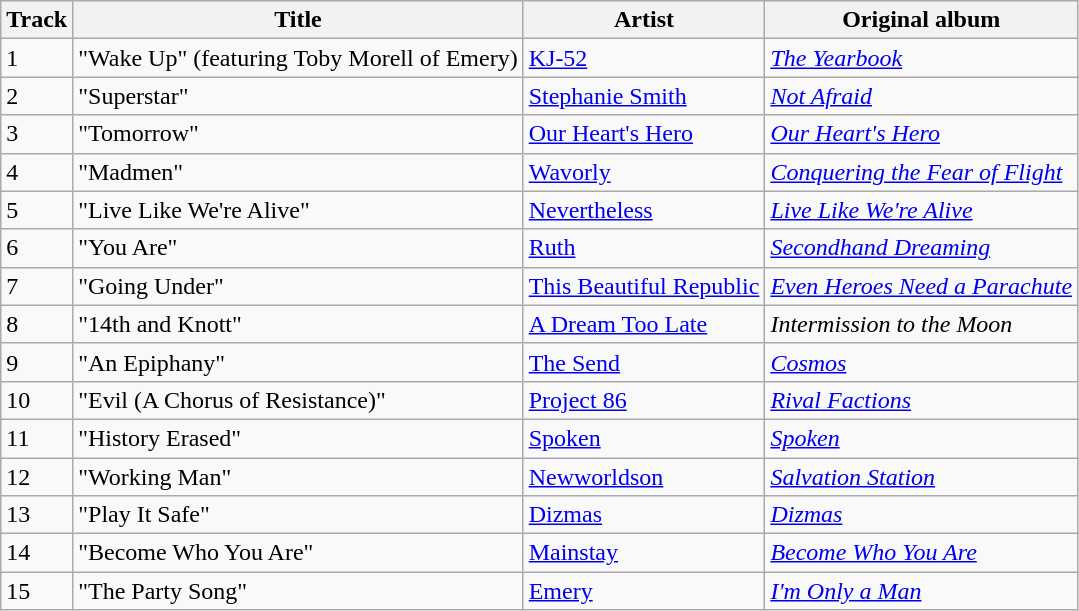<table class="wikitable">
<tr>
<th>Track</th>
<th>Title</th>
<th>Artist</th>
<th>Original album</th>
</tr>
<tr style="text-align:left; vertical-align:top;">
<td>1</td>
<td>"Wake Up" (featuring Toby Morell of Emery)</td>
<td><a href='#'>KJ-52</a></td>
<td><em><a href='#'>The Yearbook</a></em></td>
</tr>
<tr style="text-align:left; vertical-align:top;">
<td>2</td>
<td>"Superstar"</td>
<td><a href='#'>Stephanie Smith</a></td>
<td><em><a href='#'>Not Afraid</a></em></td>
</tr>
<tr>
<td>3</td>
<td>"Tomorrow"</td>
<td><a href='#'>Our Heart's Hero</a></td>
<td><em><a href='#'>Our Heart's Hero</a></em></td>
</tr>
<tr style="text-align:left; vertical-align:top;">
<td>4</td>
<td>"Madmen"</td>
<td><a href='#'>Wavorly</a></td>
<td><em><a href='#'>Conquering the Fear of Flight</a></em></td>
</tr>
<tr style="text-align:left; vertical-align:top;">
<td>5</td>
<td>"Live Like We're Alive"</td>
<td><a href='#'>Nevertheless</a></td>
<td><em><a href='#'>Live Like We're Alive</a></em></td>
</tr>
<tr style="text-align:left; vertical-align:top;">
<td>6</td>
<td>"You Are"</td>
<td><a href='#'>Ruth</a></td>
<td><em><a href='#'>Secondhand Dreaming</a></em></td>
</tr>
<tr style="text-align:left; vertical-align:top;">
<td>7</td>
<td>"Going Under"</td>
<td><a href='#'>This Beautiful Republic</a></td>
<td><em><a href='#'>Even Heroes Need a Parachute</a></em></td>
</tr>
<tr>
<td>8</td>
<td>"14th and Knott"</td>
<td><a href='#'>A Dream Too Late</a></td>
<td><em>Intermission to the Moon</em></td>
</tr>
<tr>
<td>9</td>
<td>"An Epiphany"</td>
<td><a href='#'>The Send</a></td>
<td><em><a href='#'>Cosmos</a></em></td>
</tr>
<tr>
<td>10</td>
<td>"Evil (A Chorus of Resistance)"</td>
<td><a href='#'>Project 86</a></td>
<td><em><a href='#'>Rival Factions</a></em></td>
</tr>
<tr>
<td>11</td>
<td>"History Erased"</td>
<td><a href='#'>Spoken</a></td>
<td><em><a href='#'>Spoken</a></em></td>
</tr>
<tr style="text-align:left; vertical-align:top;">
<td>12</td>
<td>"Working Man"</td>
<td><a href='#'>Newworldson</a></td>
<td><em><a href='#'>Salvation Station</a></em></td>
</tr>
<tr>
<td>13</td>
<td>"Play It Safe"</td>
<td><a href='#'>Dizmas</a></td>
<td><em><a href='#'>Dizmas</a></em></td>
</tr>
<tr style="text-align:left; vertical-align:top;">
<td>14</td>
<td>"Become Who You Are"</td>
<td><a href='#'>Mainstay</a></td>
<td><em><a href='#'>Become Who You Are</a></em></td>
</tr>
<tr style="text-align:left; vertical-align:top;">
<td>15</td>
<td>"The Party Song"</td>
<td><a href='#'>Emery</a></td>
<td><em><a href='#'>I'm Only a Man</a></em></td>
</tr>
</table>
